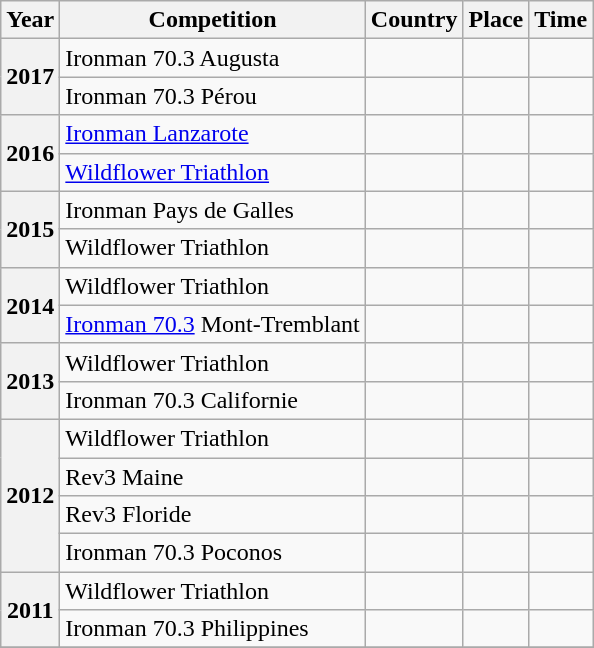<table class="wikitable ">
<tr>
<th scope=col>Year</th>
<th scope=col>Competition</th>
<th Scope=col>Country</th>
<th Scope=col>Place</th>
<th scope=col>Time</th>
</tr>
<tr>
<th scope=row; align=center; rowspan="2">2017</th>
<td>Ironman 70.3 Augusta</td>
<td></td>
<td align=center></td>
<td></td>
</tr>
<tr>
<td>Ironman 70.3 Pérou</td>
<td></td>
<td align=center></td>
<td></td>
</tr>
<tr>
<th scope=row; align=center; rowspan="2">2016</th>
<td><a href='#'>Ironman Lanzarote</a></td>
<td></td>
<td align=center></td>
<td></td>
</tr>
<tr>
<td><a href='#'>Wildflower Triathlon</a></td>
<td></td>
<td align=center></td>
<td></td>
</tr>
<tr>
<th scope=row; align=center; rowspan="2">2015</th>
<td>Ironman Pays de Galles</td>
<td></td>
<td align=center></td>
<td></td>
</tr>
<tr>
<td>Wildflower Triathlon</td>
<td></td>
<td align=center></td>
<td></td>
</tr>
<tr>
<th scope=row; align=center; rowspan="2">2014</th>
<td>Wildflower Triathlon</td>
<td></td>
<td align=center></td>
<td></td>
</tr>
<tr>
<td><a href='#'>Ironman 70.3</a> Mont-Tremblant</td>
<td></td>
<td align=center></td>
<td></td>
</tr>
<tr>
<th scope=row; align=center; rowspan="2">2013</th>
<td>Wildflower Triathlon</td>
<td></td>
<td align=center></td>
<td></td>
</tr>
<tr>
<td>Ironman 70.3 Californie</td>
<td></td>
<td align=center></td>
<td></td>
</tr>
<tr>
<th scope=row; align=center; rowspan="4">2012</th>
<td>Wildflower Triathlon</td>
<td></td>
<td align=center></td>
<td></td>
</tr>
<tr>
<td>Rev3 Maine</td>
<td></td>
<td align=center></td>
<td></td>
</tr>
<tr>
<td>Rev3 Floride</td>
<td></td>
<td align=center></td>
<td></td>
</tr>
<tr>
<td>Ironman 70.3 Poconos</td>
<td></td>
<td align=center></td>
<td></td>
</tr>
<tr>
<th scope=row; align=center; rowspan="2">2011</th>
<td>Wildflower Triathlon</td>
<td></td>
<td align=center></td>
<td></td>
</tr>
<tr>
<td>Ironman 70.3 Philippines</td>
<td></td>
<td align=center></td>
<td></td>
</tr>
<tr>
</tr>
</table>
